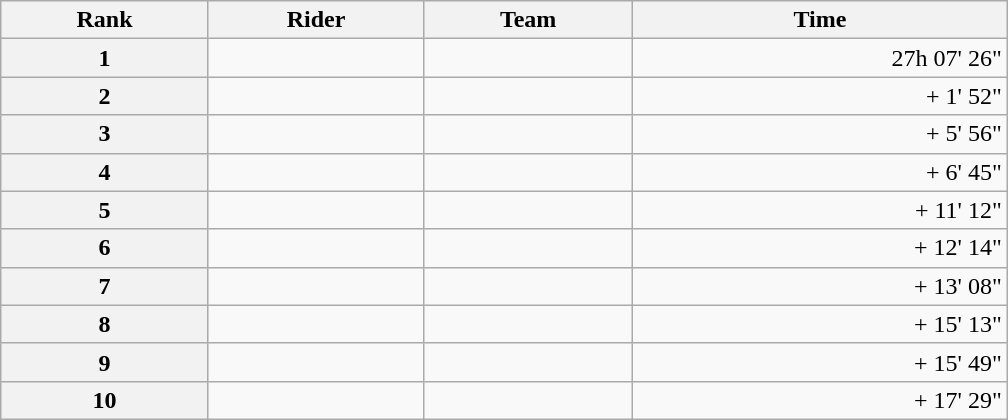<table class="wikitable" style="width:42em;margin-bottom:0;">
<tr>
<th scope="col">Rank</th>
<th scope="col">Rider</th>
<th scope="col">Team</th>
<th scope="col">Time</th>
</tr>
<tr>
<th scope="row">1</th>
<td> </td>
<td></td>
<td style="text-align:right;">27h 07' 26"</td>
</tr>
<tr>
<th scope="row">2</th>
<td> </td>
<td></td>
<td style="text-align:right;">+ 1' 52"</td>
</tr>
<tr>
<th scope="row">3</th>
<td></td>
<td></td>
<td style="text-align:right;">+ 5' 56"</td>
</tr>
<tr>
<th scope="row">4</th>
<td></td>
<td></td>
<td style="text-align:right;">+ 6' 45"</td>
</tr>
<tr>
<th scope="row">5</th>
<td> </td>
<td></td>
<td style="text-align:right;">+ 11' 12"</td>
</tr>
<tr>
<th scope="row">6</th>
<td> </td>
<td></td>
<td style="text-align:right;">+ 12' 14"</td>
</tr>
<tr>
<th scope="row">7</th>
<td></td>
<td></td>
<td style="text-align:right;">+ 13' 08"</td>
</tr>
<tr>
<th scope="row">8</th>
<td></td>
<td></td>
<td style="text-align:right;">+ 15' 13"</td>
</tr>
<tr>
<th scope="row">9</th>
<td></td>
<td></td>
<td style="text-align:right;">+ 15' 49"</td>
</tr>
<tr>
<th scope="row">10</th>
<td></td>
<td></td>
<td style="text-align:right;">+ 17' 29"</td>
</tr>
</table>
